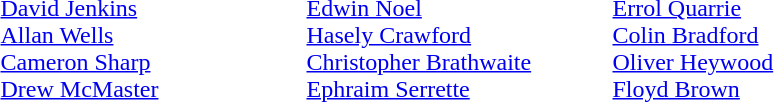<table>
<tr>
<td width=200 valign=top><em></em><br><a href='#'>David Jenkins</a><br><a href='#'>Allan Wells</a><br><a href='#'>Cameron Sharp</a><br><a href='#'>Drew McMaster</a></td>
<td width=200 valign=top><em></em><br><a href='#'>Edwin Noel</a><br><a href='#'>Hasely Crawford</a><br><a href='#'>Christopher Brathwaite</a><br><a href='#'>Ephraim Serrette</a></td>
<td width=200 valign=top><em></em><br><a href='#'>Errol Quarrie</a><br><a href='#'>Colin Bradford</a><br><a href='#'>Oliver Heywood</a><br><a href='#'>Floyd Brown</a></td>
</tr>
</table>
